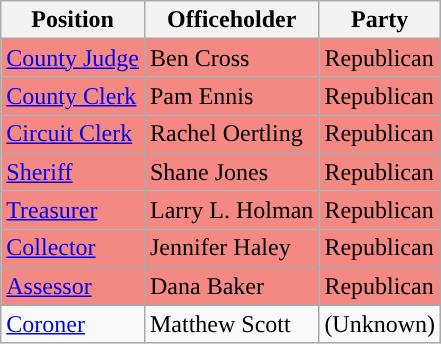<table class="wikitable">
<tr>
<th>Position</th>
<th>Officeholder</th>
<th>Party</th>
</tr>
<tr style="background-color:#F48882;">
<td><a href='#'>County Judge</a></td>
<td>Ben Cross</td>
<td>Republican</td>
</tr>
<tr style="background-color:#F48882;">
<td><a href='#'>County Clerk</a></td>
<td>Pam Ennis</td>
<td>Republican</td>
</tr>
<tr style="background-color:#F48882;">
<td><a href='#'>Circuit Clerk</a></td>
<td>Rachel Oertling</td>
<td>Republican</td>
</tr>
<tr style="background-color:#F48882;">
<td><a href='#'>Sheriff</a></td>
<td>Shane Jones</td>
<td>Republican</td>
</tr>
<tr style="background-color:#F48882;">
<td><a href='#'>Treasurer</a></td>
<td>Larry L. Holman</td>
<td>Republican</td>
</tr>
<tr style="background-color:#F48882;">
<td><a href='#'>Collector</a></td>
<td>Jennifer Haley</td>
<td>Republican</td>
</tr>
<tr style="background-color:#F48882;">
<td><a href='#'>Assessor</a></td>
<td>Dana Baker</td>
<td>Republican</td>
</tr>
<tr>
<td><a href='#'>Coroner</a></td>
<td>Matthew Scott</td>
<td>(Unknown)</td>
</tr>
</table>
